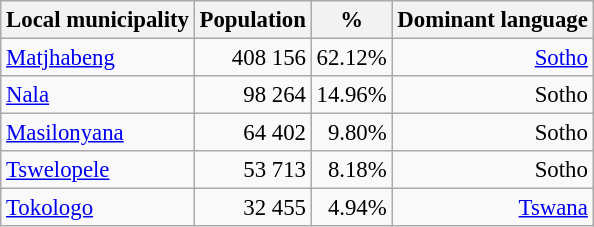<table class="wikitable" style="font-size: 95%; text-align: right">
<tr>
<th>Local municipality</th>
<th>Population</th>
<th>%</th>
<th>Dominant language</th>
</tr>
<tr>
<td align=left><a href='#'>Matjhabeng</a></td>
<td>408 156</td>
<td>62.12%</td>
<td><a href='#'>Sotho</a></td>
</tr>
<tr>
<td align=left><a href='#'>Nala</a></td>
<td>98 264</td>
<td>14.96%</td>
<td>Sotho</td>
</tr>
<tr>
<td align=left><a href='#'>Masilonyana</a></td>
<td>64 402</td>
<td>9.80%</td>
<td>Sotho</td>
</tr>
<tr>
<td align=left><a href='#'>Tswelopele</a></td>
<td>53 713</td>
<td>8.18%</td>
<td>Sotho</td>
</tr>
<tr>
<td align=left><a href='#'>Tokologo</a></td>
<td>32 455</td>
<td>4.94%</td>
<td><a href='#'>Tswana</a></td>
</tr>
</table>
